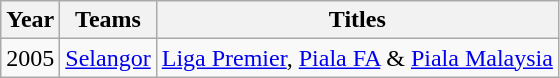<table class="wikitable sortable">
<tr>
<th Align=Left>Year</th>
<th Align=Left>Teams</th>
<th Align=Left>Titles</th>
</tr>
<tr>
<td VAlign=Top>2005</td>
<td VAlign=Top><a href='#'>Selangor</a></td>
<td VAlign=Top><a href='#'>Liga Premier</a>, <a href='#'>Piala FA</a> & <a href='#'>Piala Malaysia</a></td>
</tr>
</table>
